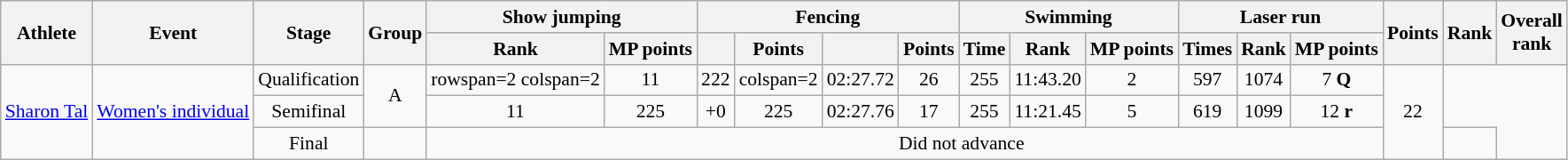<table class="wikitable" style="text-align:center; font-size:90%">
<tr>
<th rowspan=2>Athlete</th>
<th rowspan=2>Event</th>
<th rowspan=2>Stage</th>
<th rowspan=2>Group</th>
<th colspan=2>Show jumping</th>
<th colspan=4>Fencing</th>
<th colspan=3>Swimming</th>
<th colspan=3>Laser run</th>
<th rowspan=2>Points</th>
<th rowspan=2>Rank</th>
<th rowspan=2>Overall<br>rank</th>
</tr>
<tr>
<th>Rank</th>
<th>MP points</th>
<th></th>
<th>Points</th>
<th></th>
<th>Points</th>
<th>Time</th>
<th>Rank</th>
<th>MP points</th>
<th>Times</th>
<th>Rank</th>
<th>MP points</th>
</tr>
<tr>
<td align=left rowspan=3><a href='#'>Sharon Tal</a></td>
<td align=left rowspan=3><a href='#'>Women's individual</a></td>
<td>Qualification</td>
<td rowspan=2>A</td>
<td>rowspan=2 colspan=2 </td>
<td>11</td>
<td>222</td>
<td>colspan=2 </td>
<td>02:27.72</td>
<td>26</td>
<td>255</td>
<td>11:43.20</td>
<td>2</td>
<td>597</td>
<td>1074</td>
<td>7 <strong>Q</strong></td>
<td rowspan=3>22</td>
</tr>
<tr>
<td>Semifinal</td>
<td>11</td>
<td>225</td>
<td>+0</td>
<td>225</td>
<td>02:27.76</td>
<td>17</td>
<td>255</td>
<td>11:21.45</td>
<td>5</td>
<td>619</td>
<td>1099</td>
<td>12 <strong>r</strong></td>
</tr>
<tr>
<td>Final</td>
<td></td>
<td colspan=14>Did not advance</td>
</tr>
</table>
